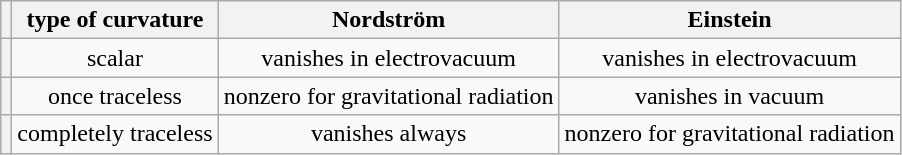<table class="wikitable" style="text-align:center">
<tr>
<th></th>
<th>type of curvature</th>
<th>Nordström</th>
<th>Einstein</th>
</tr>
<tr>
<th></th>
<td>scalar</td>
<td>vanishes in electrovacuum</td>
<td>vanishes in electrovacuum</td>
</tr>
<tr>
<th></th>
<td>once traceless</td>
<td>nonzero for gravitational radiation</td>
<td>vanishes in vacuum</td>
</tr>
<tr>
<th></th>
<td>completely traceless</td>
<td>vanishes always</td>
<td>nonzero for gravitational radiation</td>
</tr>
</table>
